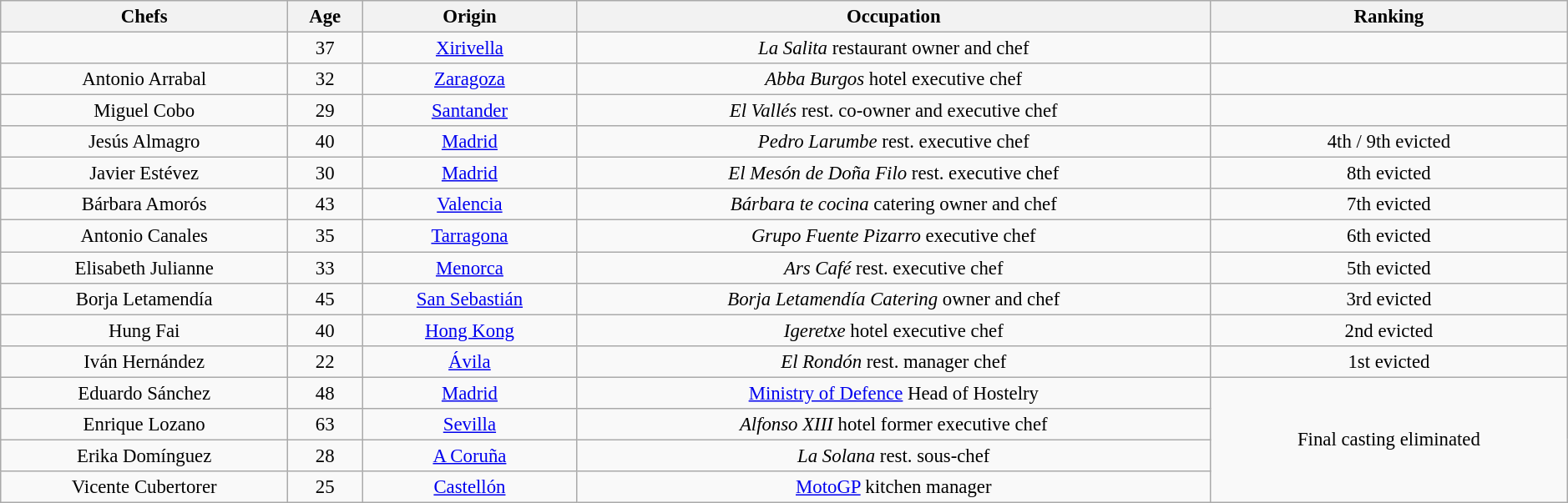<table class="wikitable" style="margin:auto; text-align:center; width:99%; font-size:95%">
<tr>
<th>Chefs</th>
<th>Age</th>
<th>Origin</th>
<th>Occupation</th>
<th>Ranking</th>
</tr>
<tr>
<td><strong></strong></td>
<td>37</td>
<td><a href='#'>Xirivella</a></td>
<td><em>La Salita</em> restaurant owner and chef</td>
<td></td>
</tr>
<tr>
<td>Antonio Arrabal</td>
<td>32</td>
<td><a href='#'>Zaragoza</a></td>
<td><em>Abba Burgos</em> hotel executive chef</td>
<td></td>
</tr>
<tr>
<td>Miguel Cobo</td>
<td>29</td>
<td><a href='#'>Santander</a></td>
<td><em>El Vallés</em> rest. co-owner and executive chef</td>
<td></td>
</tr>
<tr>
<td>Jesús Almagro</td>
<td>40</td>
<td><a href='#'>Madrid</a></td>
<td><em>Pedro Larumbe</em> rest. executive chef</td>
<td>4th / 9th evicted</td>
</tr>
<tr>
<td>Javier Estévez</td>
<td>30</td>
<td><a href='#'>Madrid</a></td>
<td><em>El Mesón de Doña Filo</em> rest. executive chef</td>
<td>8th evicted</td>
</tr>
<tr>
<td>Bárbara Amorós</td>
<td>43</td>
<td><a href='#'>Valencia</a></td>
<td><em>Bárbara te cocina</em> catering owner and chef</td>
<td>7th evicted</td>
</tr>
<tr>
<td>Antonio Canales</td>
<td>35</td>
<td><a href='#'>Tarragona</a></td>
<td><em>Grupo Fuente Pizarro</em> executive chef</td>
<td>6th evicted</td>
</tr>
<tr>
<td>Elisabeth Julianne</td>
<td>33</td>
<td><a href='#'>Menorca</a></td>
<td><em>Ars Café</em> rest. executive chef</td>
<td>5th evicted</td>
</tr>
<tr>
<td>Borja Letamendía</td>
<td>45</td>
<td><a href='#'>San Sebastián</a></td>
<td><em>Borja Letamendía Catering</em> owner and chef</td>
<td>3rd evicted</td>
</tr>
<tr>
<td>Hung Fai</td>
<td>40</td>
<td><a href='#'>Hong Kong</a></td>
<td><em>Igeretxe</em> hotel executive chef</td>
<td>2nd evicted</td>
</tr>
<tr>
<td>Iván Hernández</td>
<td>22</td>
<td><a href='#'>Ávila</a></td>
<td><em>El Rondón</em> rest. manager chef</td>
<td>1st evicted</td>
</tr>
<tr>
<td>Eduardo Sánchez</td>
<td>48</td>
<td><a href='#'>Madrid</a></td>
<td><a href='#'>Ministry of Defence</a> Head of Hostelry</td>
<td rowspan=4>Final casting eliminated</td>
</tr>
<tr>
<td>Enrique Lozano</td>
<td>63</td>
<td><a href='#'>Sevilla</a></td>
<td><em>Alfonso XIII</em> hotel former executive chef</td>
</tr>
<tr>
<td>Erika Domínguez</td>
<td>28</td>
<td><a href='#'>A Coruña</a></td>
<td><em>La Solana</em> rest. sous-chef</td>
</tr>
<tr>
<td>Vicente Cubertorer</td>
<td>25</td>
<td><a href='#'>Castellón</a></td>
<td><a href='#'>MotoGP</a> kitchen manager</td>
</tr>
</table>
